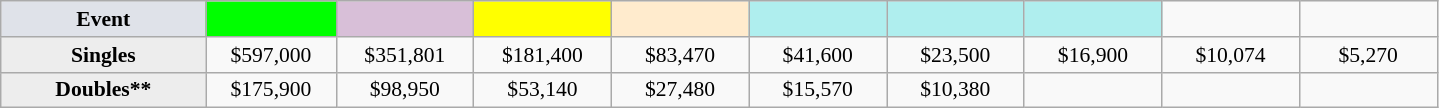<table class="wikitable nowrap" style=font-size:90%;text-align:center>
<tr>
<td style="width:130px; background:#dfe2e9;"><strong>Event</strong></td>
<td style="width:80px; background:lime;"></td>
<td style="width:85px; background:thistle;"></td>
<td style="width:85px; background:#ff0;"></td>
<td style="width:85px; background:#ffebcd;"></td>
<td style="width:85px; background:#afeeee;"></td>
<td style="width:85px; background:#afeeee;"></td>
<td style="width:85px; background:#afeeee;"></td>
<td width=85></td>
<td width=85></td>
</tr>
<tr>
<th style=background:#ededed>Singles</th>
<td>$597,000</td>
<td>$351,801</td>
<td>$181,400</td>
<td>$83,470</td>
<td>$41,600</td>
<td>$23,500</td>
<td>$16,900</td>
<td>$10,074</td>
<td>$5,270</td>
</tr>
<tr>
<th style=background:#ededed>Doubles**</th>
<td>$175,900</td>
<td>$98,950</td>
<td>$53,140</td>
<td>$27,480</td>
<td>$15,570</td>
<td>$10,380</td>
<td></td>
<td></td>
<td></td>
</tr>
</table>
